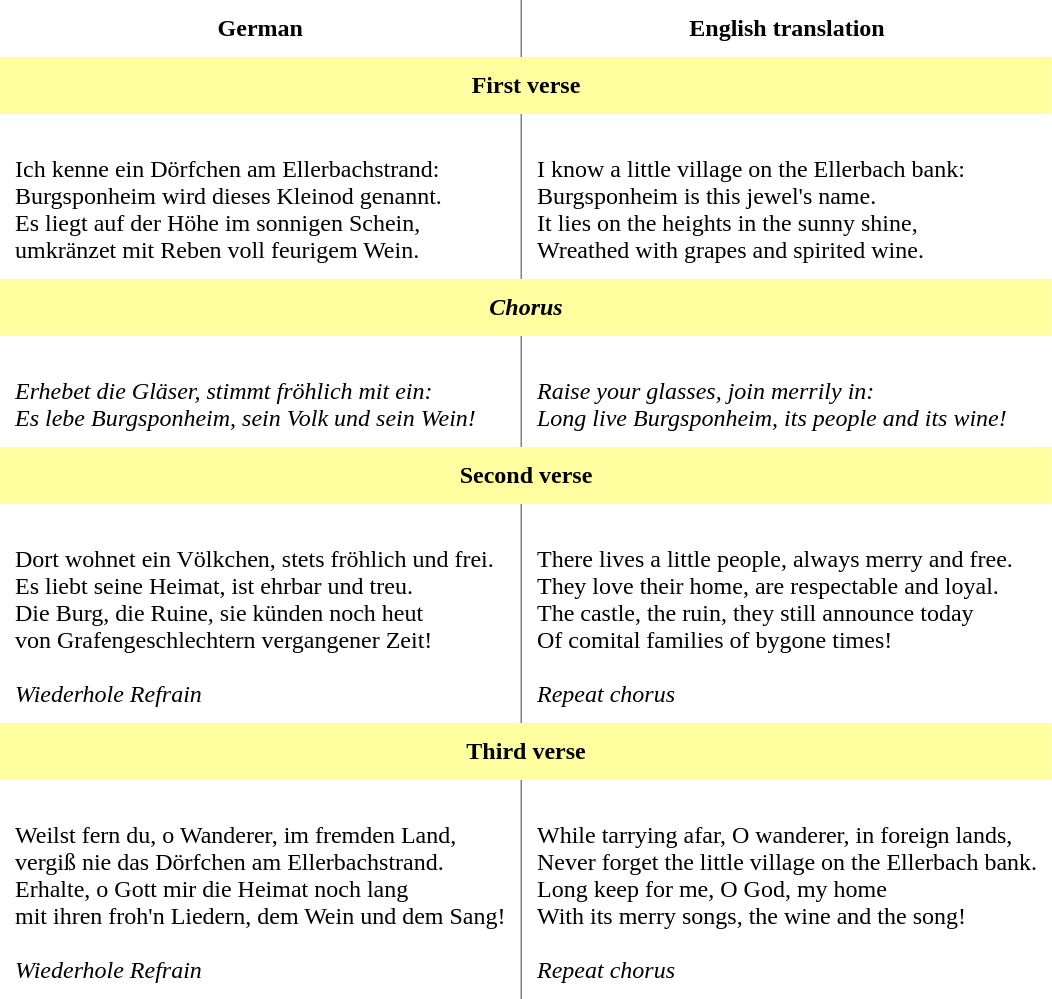<table class="toccolours" cellpadding="10" rules="cols">
<tr>
<th>German</th>
<th>English translation</th>
</tr>
<tr>
<th colspan="2" bgcolor="ffffa0">First verse</th>
</tr>
<tr>
<td><br>Ich kenne ein Dörfchen am Ellerbachstrand:<br>
Burgsponheim wird dieses Kleinod genannt.<br>
Es liegt auf der Höhe im sonnigen Schein,<br>
umkränzet mit Reben voll feurigem Wein.<br></td>
<td><br>I know a little village on the Ellerbach bank:<br>
Burgsponheim is this jewel's name.<br>
It lies on the heights in the sunny shine,<br>
Wreathed with grapes and spirited wine.<br></td>
</tr>
<tr>
<th colspan="2" bgcolor="ffffa0"><em>Chorus</em></th>
</tr>
<tr>
<td><br><em>Erhebet die Gläser, stimmt fröhlich mit ein:</em><br>
<em>Es lebe Burgsponheim, sein Volk und sein Wein!</em><br></td>
<td><br><em>Raise your glasses, join merrily in:</em><br>
<em>Long live Burgsponheim, its people and its wine!</em><br></td>
</tr>
<tr>
<th colspan="2" bgcolor="ffffa0">Second verse</th>
</tr>
<tr>
<td><br>Dort wohnet ein Völkchen, stets fröhlich und frei.<br>
Es liebt seine Heimat, ist ehrbar und treu.<br>
Die Burg, die Ruine, sie künden noch heut<br>
von Grafengeschlechtern vergangener Zeit!<br>
<br>
<em>Wiederhole Refrain</em><br></td>
<td><br>There lives a little people, always merry and free.<br>
They love their home, are respectable and loyal.<br>
The castle, the ruin, they still announce today<br>
Of comital families of bygone times!<br>
<br>
<em>Repeat chorus</em><br></td>
</tr>
<tr>
<th colspan="2" bgcolor="ffffa0">Third verse</th>
</tr>
<tr>
<td><br>Weilst fern du, o Wanderer, im fremden Land,<br>
vergiß nie das Dörfchen am Ellerbachstrand.<br>
Erhalte, o Gott mir die Heimat noch lang<br>
mit ihren froh'n Liedern, dem Wein und dem Sang!<br>
<br>
<em>Wiederhole Refrain</em><br></td>
<td><br>While tarrying afar, O wanderer, in foreign lands,<br>
Never forget the little village on the Ellerbach bank.<br>
Long keep for me, O God, my home<br>
With its merry songs, the wine and the song!<br>
<br>
<em>Repeat chorus</em><br></td>
</tr>
</table>
